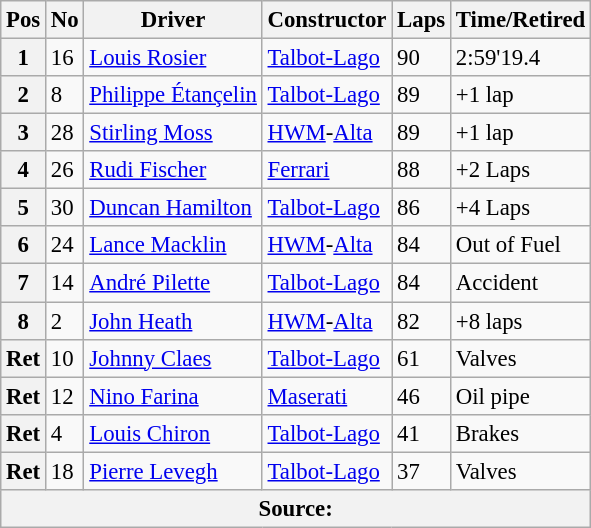<table class="wikitable" style="font-size: 95%">
<tr>
<th>Pos</th>
<th>No</th>
<th>Driver</th>
<th>Constructor</th>
<th>Laps</th>
<th>Time/Retired</th>
</tr>
<tr>
<th>1</th>
<td>16</td>
<td> <a href='#'>Louis Rosier</a></td>
<td><a href='#'>Talbot-Lago</a></td>
<td>90</td>
<td>2:59'19.4</td>
</tr>
<tr>
<th>2</th>
<td>8</td>
<td> <a href='#'>Philippe Étançelin</a></td>
<td><a href='#'>Talbot-Lago</a></td>
<td>89</td>
<td>+1 lap</td>
</tr>
<tr>
<th>3</th>
<td>28</td>
<td> <a href='#'>Stirling Moss</a></td>
<td><a href='#'>HWM</a>-<a href='#'>Alta</a></td>
<td>89</td>
<td>+1 lap</td>
</tr>
<tr>
<th>4</th>
<td>26</td>
<td> <a href='#'>Rudi Fischer</a></td>
<td><a href='#'>Ferrari</a></td>
<td>88</td>
<td>+2 Laps</td>
</tr>
<tr>
<th>5</th>
<td>30</td>
<td> <a href='#'>Duncan Hamilton</a></td>
<td><a href='#'>Talbot-Lago</a></td>
<td>86</td>
<td>+4 Laps</td>
</tr>
<tr>
<th>6</th>
<td>24</td>
<td> <a href='#'>Lance Macklin</a></td>
<td><a href='#'>HWM</a>-<a href='#'>Alta</a></td>
<td>84</td>
<td>Out of Fuel</td>
</tr>
<tr>
<th>7</th>
<td>14</td>
<td> <a href='#'>André Pilette</a></td>
<td><a href='#'>Talbot-Lago</a></td>
<td>84</td>
<td>Accident</td>
</tr>
<tr>
<th>8</th>
<td>2</td>
<td> <a href='#'>John Heath</a></td>
<td><a href='#'>HWM</a>-<a href='#'>Alta</a></td>
<td>82</td>
<td>+8 laps</td>
</tr>
<tr>
<th>Ret</th>
<td>10</td>
<td> <a href='#'>Johnny Claes</a></td>
<td><a href='#'>Talbot-Lago</a></td>
<td>61</td>
<td>Valves</td>
</tr>
<tr>
<th>Ret</th>
<td>12</td>
<td> <a href='#'>Nino Farina</a></td>
<td><a href='#'>Maserati</a></td>
<td>46</td>
<td>Oil pipe</td>
</tr>
<tr>
<th>Ret</th>
<td>4</td>
<td> <a href='#'>Louis Chiron</a></td>
<td><a href='#'>Talbot-Lago</a></td>
<td>41</td>
<td>Brakes</td>
</tr>
<tr>
<th>Ret</th>
<td>18</td>
<td> <a href='#'>Pierre Levegh</a></td>
<td><a href='#'>Talbot-Lago</a></td>
<td>37</td>
<td>Valves</td>
</tr>
<tr>
<th colspan=8>Source:</th>
</tr>
</table>
